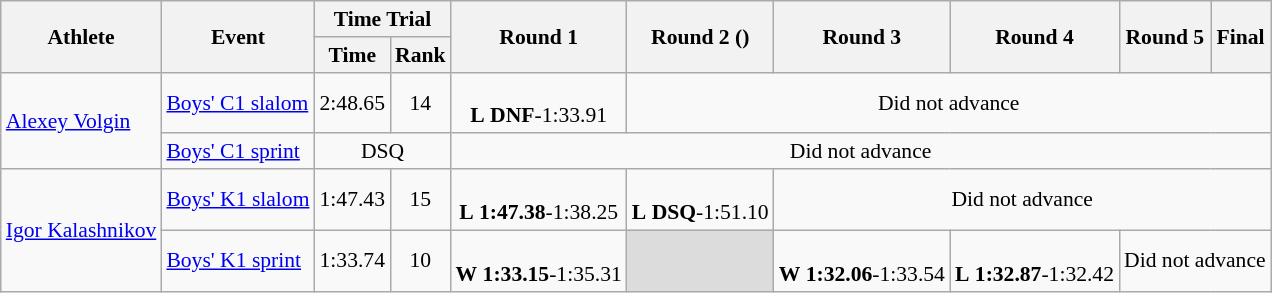<table class="wikitable" border="1" style="font-size:90%">
<tr>
<th rowspan=2>Athlete</th>
<th rowspan=2>Event</th>
<th colspan=2>Time Trial</th>
<th rowspan=2>Round 1</th>
<th rowspan=2>Round 2 ()</th>
<th rowspan=2>Round 3</th>
<th rowspan=2>Round 4</th>
<th rowspan=2>Round 5</th>
<th rowspan=2>Final</th>
</tr>
<tr>
<th>Time</th>
<th>Rank</th>
</tr>
<tr>
<td rowspan=2><a href='#'>Alexey Volgin</a></td>
<td><a href='#'>Boys' C1 slalom</a></td>
<td align=center>2:48.65</td>
<td align=center>14</td>
<td align=center><br><strong>L</strong> <strong>DNF</strong>-1:33.91</td>
<td align=center colspan=5>Did not advance</td>
</tr>
<tr>
<td><a href='#'>Boys' C1 sprint</a></td>
<td align=center colspan=2>DSQ</td>
<td align=center colspan=6>Did not advance</td>
</tr>
<tr>
<td rowspan=2><a href='#'>Igor Kalashnikov</a></td>
<td><a href='#'>Boys' K1 slalom</a></td>
<td align=center>1:47.43</td>
<td align=center>15</td>
<td align=center><br><strong>L</strong> <strong>1:47.38</strong>-1:38.25</td>
<td align=center><br><strong>L</strong> <strong>DSQ</strong>-1:51.10</td>
<td align=center colspan=4>Did not advance</td>
</tr>
<tr>
<td><a href='#'>Boys' K1 sprint</a></td>
<td align=center>1:33.74</td>
<td align=center>10</td>
<td align=center><br><strong>W</strong> <strong>1:33.15</strong>-1:35.31</td>
<td bgcolor=#DCDCDC></td>
<td align=center><br><strong>W</strong> <strong>1:32.06</strong>-1:33.54</td>
<td align=center><br><strong>L</strong> <strong>1:32.87</strong>-1:32.42</td>
<td align=center colspan=2>Did not advance</td>
</tr>
</table>
